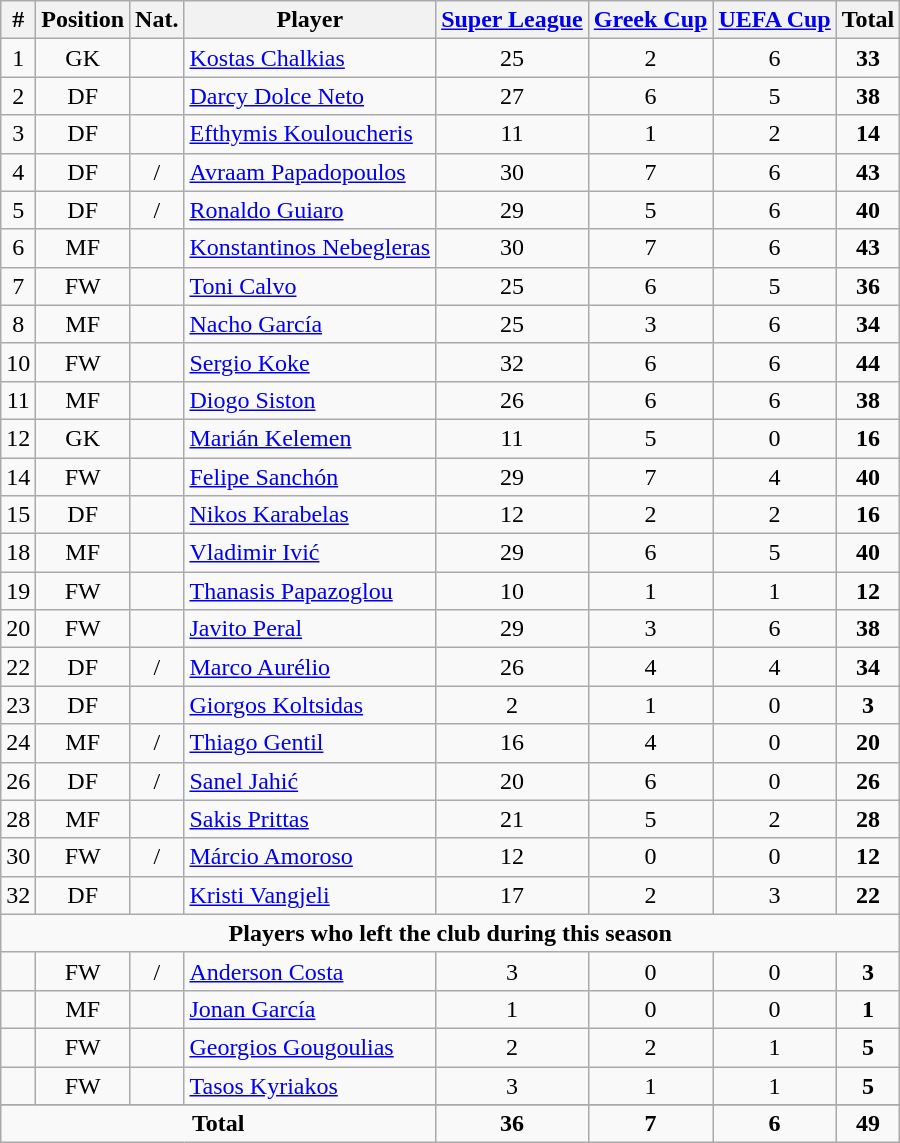<table class="wikitable sortable" style="text-align:center">
<tr>
<th>#</th>
<th>Position</th>
<th>Nat.</th>
<th>Player</th>
<th><a href='#'>Super League</a></th>
<th><a href='#'>Greek Cup</a></th>
<th><a href='#'>UEFA Cup</a></th>
<th>Total</th>
</tr>
<tr>
<td>1</td>
<td>GK</td>
<td></td>
<td align=left><a href='#'>Kostas Chalkias</a></td>
<td>25</td>
<td>2</td>
<td>6</td>
<td><strong>33</strong></td>
</tr>
<tr>
<td>2</td>
<td>DF</td>
<td></td>
<td align=left><a href='#'>Darcy Dolce Neto</a></td>
<td>27</td>
<td>6</td>
<td>5</td>
<td><strong>38</strong></td>
</tr>
<tr>
<td>3</td>
<td>DF</td>
<td></td>
<td align=left><a href='#'>Efthymis Kouloucheris</a></td>
<td>11</td>
<td>1</td>
<td>2</td>
<td><strong>14</strong></td>
</tr>
<tr>
<td>4</td>
<td>DF</td>
<td> / </td>
<td align=left><a href='#'>Avraam Papadopoulos</a></td>
<td>30</td>
<td>7</td>
<td>6</td>
<td><strong>43</strong></td>
</tr>
<tr>
<td>5</td>
<td>DF</td>
<td> / </td>
<td align=left><a href='#'>Ronaldo Guiaro</a></td>
<td>29</td>
<td>5</td>
<td>6</td>
<td><strong>40</strong></td>
</tr>
<tr>
<td>6</td>
<td>MF</td>
<td></td>
<td align=left><a href='#'>Konstantinos Nebegleras</a></td>
<td>30</td>
<td>7</td>
<td>6</td>
<td><strong>43</strong></td>
</tr>
<tr>
<td>7</td>
<td>FW</td>
<td></td>
<td align=left><a href='#'>Toni Calvo</a></td>
<td>25</td>
<td>6</td>
<td>5</td>
<td><strong>36</strong></td>
</tr>
<tr>
<td>8</td>
<td>MF</td>
<td></td>
<td align=left><a href='#'>Nacho García</a></td>
<td>25</td>
<td>3</td>
<td>6</td>
<td><strong>34</strong></td>
</tr>
<tr>
<td>10</td>
<td>FW</td>
<td></td>
<td align=left><a href='#'>Sergio Koke</a></td>
<td>32</td>
<td>6</td>
<td>6</td>
<td><strong>44</strong></td>
</tr>
<tr>
<td>11</td>
<td>MF</td>
<td></td>
<td align=left><a href='#'>Diogo Siston</a></td>
<td>26</td>
<td>6</td>
<td>6</td>
<td><strong>38</strong></td>
</tr>
<tr>
<td>12</td>
<td>GK</td>
<td></td>
<td align=left><a href='#'>Marián Kelemen</a></td>
<td>11</td>
<td>5</td>
<td>0</td>
<td><strong>16</strong></td>
</tr>
<tr>
<td>14</td>
<td>FW</td>
<td></td>
<td align=left><a href='#'>Felipe Sanchón</a></td>
<td>29</td>
<td>7</td>
<td>4</td>
<td><strong>40</strong></td>
</tr>
<tr>
<td>15</td>
<td>DF</td>
<td></td>
<td align=left><a href='#'>Nikos Karabelas</a></td>
<td>12</td>
<td>2</td>
<td>2</td>
<td><strong>16</strong></td>
</tr>
<tr>
<td>18</td>
<td>MF</td>
<td></td>
<td align=left><a href='#'>Vladimir Ivić</a></td>
<td>29</td>
<td>6</td>
<td>5</td>
<td><strong>40</strong></td>
</tr>
<tr>
<td>19</td>
<td>FW</td>
<td></td>
<td align=left><a href='#'>Thanasis Papazoglou</a></td>
<td>10</td>
<td>1</td>
<td>1</td>
<td><strong>12</strong></td>
</tr>
<tr>
<td>20</td>
<td>FW</td>
<td></td>
<td align=left><a href='#'>Javito Peral</a></td>
<td>29</td>
<td>3</td>
<td>6</td>
<td><strong>38</strong></td>
</tr>
<tr>
<td>22</td>
<td>DF</td>
<td> / </td>
<td align=left><a href='#'>Marco Aurélio</a></td>
<td>26</td>
<td>4</td>
<td>4</td>
<td><strong>34</strong></td>
</tr>
<tr>
<td>23</td>
<td>DF</td>
<td></td>
<td align=left><a href='#'>Giorgos Koltsidas</a></td>
<td>2</td>
<td>1</td>
<td>0</td>
<td><strong>3</strong></td>
</tr>
<tr>
<td>24</td>
<td>MF</td>
<td> / </td>
<td align=left><a href='#'>Thiago Gentil</a></td>
<td>16</td>
<td>4</td>
<td>0</td>
<td><strong>20</strong></td>
</tr>
<tr>
<td>26</td>
<td>DF</td>
<td> / </td>
<td align=left><a href='#'>Sanel Jahić</a></td>
<td>20</td>
<td>6</td>
<td>0</td>
<td><strong>26</strong></td>
</tr>
<tr>
<td>28</td>
<td>MF</td>
<td></td>
<td align=left><a href='#'>Sakis Prittas</a></td>
<td>21</td>
<td>5</td>
<td>2</td>
<td><strong>28</strong></td>
</tr>
<tr>
<td>30</td>
<td>FW</td>
<td> / </td>
<td align=left><a href='#'>Márcio Amoroso</a></td>
<td>12</td>
<td>0</td>
<td>0</td>
<td><strong>12</strong></td>
</tr>
<tr>
<td>32</td>
<td>DF</td>
<td></td>
<td align=left><a href='#'>Kristi Vangjeli</a></td>
<td>17</td>
<td>2</td>
<td>3</td>
<td><strong>22</strong></td>
</tr>
<tr>
<td colspan="8"><strong>Players who left the club during this season</strong></td>
</tr>
<tr>
<td></td>
<td>FW</td>
<td> / </td>
<td align=left><a href='#'>Anderson Costa</a></td>
<td>3</td>
<td>0</td>
<td>0</td>
<td><strong>3</strong></td>
</tr>
<tr>
<td></td>
<td>MF</td>
<td></td>
<td align=left><a href='#'>Jonan García</a></td>
<td>1</td>
<td>0</td>
<td>0</td>
<td><strong>1</strong></td>
</tr>
<tr>
<td></td>
<td>FW</td>
<td></td>
<td align=left><a href='#'>Georgios Gougoulias</a></td>
<td>2</td>
<td>2</td>
<td>1</td>
<td><strong>5</strong></td>
</tr>
<tr>
<td></td>
<td>FW</td>
<td></td>
<td align=left><a href='#'>Tasos Kyriakos</a></td>
<td>3</td>
<td>1</td>
<td>1</td>
<td><strong>5</strong></td>
</tr>
<tr>
</tr>
<tr class="sortbottom">
<td colspan=4><strong>Total</strong></td>
<td><strong>36</strong></td>
<td><strong>7</strong></td>
<td><strong>6</strong></td>
<td><strong>49</strong></td>
</tr>
</table>
